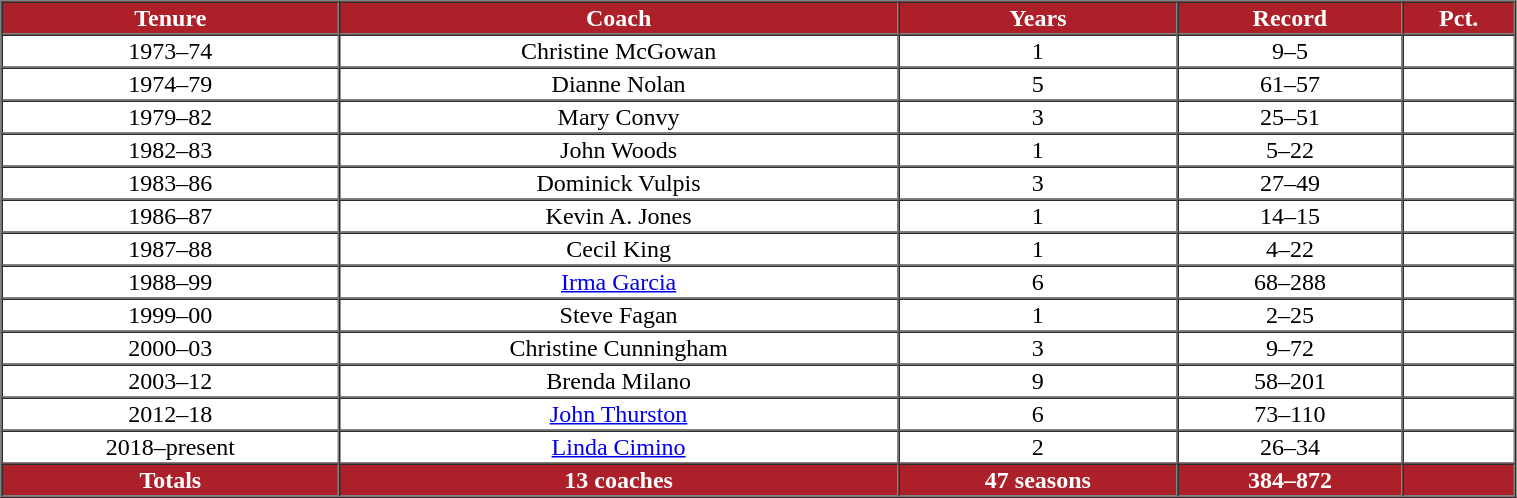<table cellpadding="1" border="1" cellspacing="0" width="80%" style="text-align:center;">
<tr style="background:#AE2029; color:white;">
<th>Tenure</th>
<th>Coach</th>
<th>Years</th>
<th>Record</th>
<th>Pct.</th>
</tr>
<tr>
<td>1973–74</td>
<td>Christine McGowan</td>
<td>1</td>
<td>9–5</td>
<td></td>
</tr>
<tr>
<td>1974–79</td>
<td>Dianne Nolan</td>
<td>5</td>
<td>61–57</td>
<td></td>
</tr>
<tr>
<td>1979–82</td>
<td>Mary Convy</td>
<td>3</td>
<td>25–51</td>
<td></td>
</tr>
<tr>
<td>1982–83</td>
<td>John Woods</td>
<td>1</td>
<td>5–22</td>
<td></td>
</tr>
<tr>
<td>1983–86</td>
<td>Dominick Vulpis</td>
<td>3</td>
<td>27–49</td>
<td></td>
</tr>
<tr>
<td>1986–87</td>
<td>Kevin A. Jones</td>
<td>1</td>
<td>14–15</td>
<td></td>
</tr>
<tr>
<td>1987–88</td>
<td>Cecil King</td>
<td>1</td>
<td>4–22</td>
<td></td>
</tr>
<tr>
<td>1988–99</td>
<td><a href='#'>Irma Garcia</a></td>
<td>6</td>
<td>68–288</td>
<td></td>
</tr>
<tr>
<td>1999–00</td>
<td>Steve Fagan</td>
<td>1</td>
<td>2–25</td>
<td></td>
</tr>
<tr>
<td>2000–03</td>
<td>Christine Cunningham</td>
<td>3</td>
<td>9–72</td>
<td></td>
</tr>
<tr>
<td>2003–12</td>
<td>Brenda Milano</td>
<td>9</td>
<td>58–201</td>
<td></td>
</tr>
<tr>
<td>2012–18</td>
<td><a href='#'>John Thurston</a></td>
<td>6</td>
<td>73–110</td>
<td></td>
</tr>
<tr>
<td>2018–present</td>
<td><a href='#'>Linda Cimino</a></td>
<td>2</td>
<td>26–34</td>
<td></td>
</tr>
<tr style="background:#AE2029; color:white;">
<th>Totals</th>
<th>13 coaches</th>
<th>47 seasons</th>
<th>384–872</th>
<th></th>
</tr>
<tr>
</tr>
</table>
